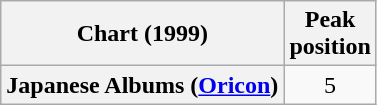<table class="wikitable plainrowheaders sortable" style="text-align:center;">
<tr>
<th>Chart (1999)</th>
<th>Peak<br>position</th>
</tr>
<tr>
<th scope="row">Japanese Albums (<a href='#'>Oricon</a>)</th>
<td align="center">5</td>
</tr>
</table>
